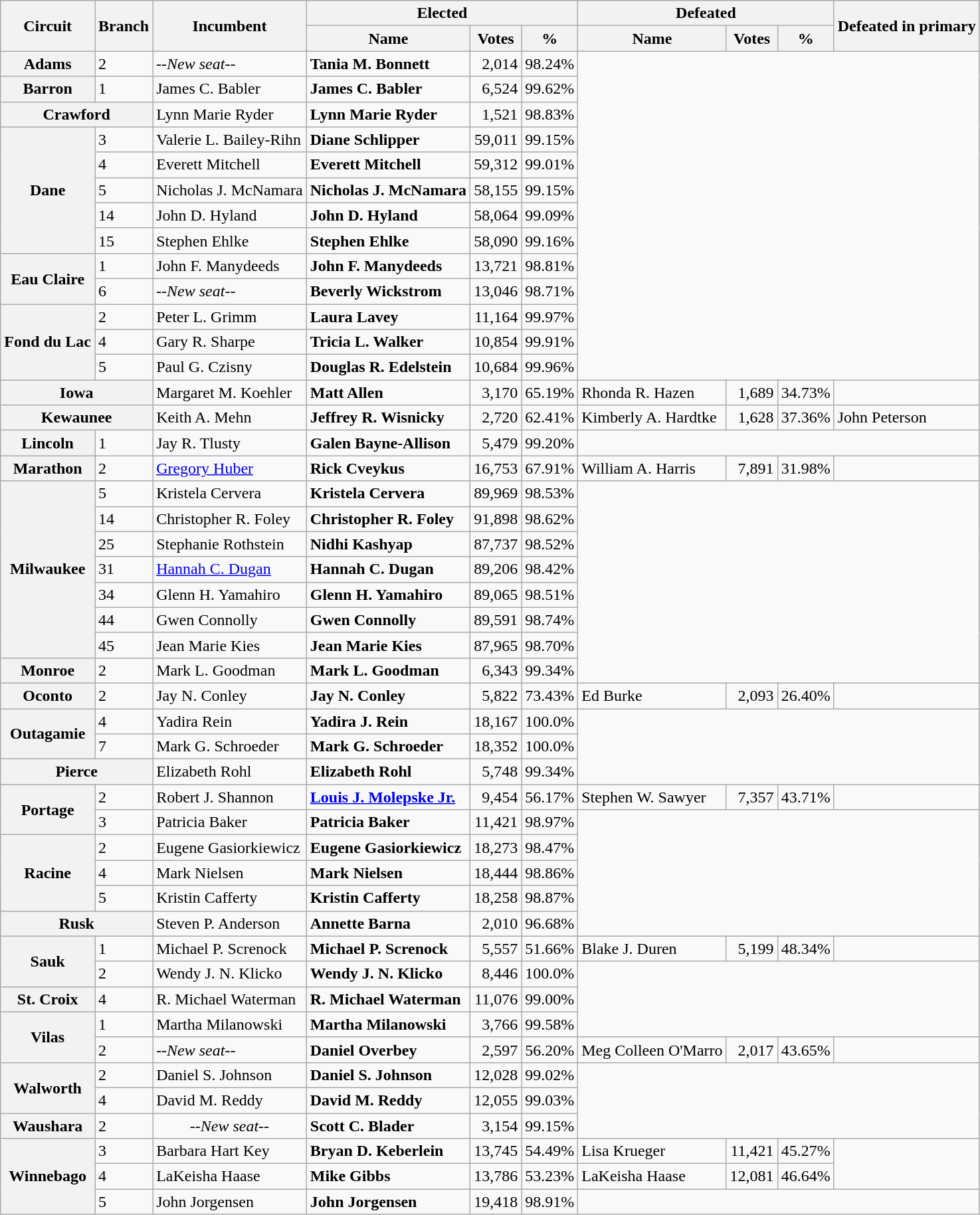<table class="wikitable">
<tr>
<th rowspan="2">Circuit</th>
<th rowspan="2">Branch</th>
<th rowspan="2">Incumbent</th>
<th colspan="3">Elected</th>
<th colspan="3">Defeated</th>
<th rowspan="2">Defeated in primary</th>
</tr>
<tr>
<th>Name</th>
<th>Votes</th>
<th>%</th>
<th>Name</th>
<th>Votes</th>
<th>%</th>
</tr>
<tr>
<th>Adams</th>
<td>2</td>
<td><em>--New seat--</em></td>
<td><strong>Tania M. Bonnett</strong></td>
<td align="right">2,014</td>
<td align="right">98.24%</td>
<td colspan="4" rowspan="13"></td>
</tr>
<tr>
<th>Barron</th>
<td>1</td>
<td>James C. Babler</td>
<td><strong>James C. Babler</strong></td>
<td align="right">6,524</td>
<td align="right">99.62%</td>
</tr>
<tr>
<th colspan="2">Crawford</th>
<td>Lynn Marie Ryder</td>
<td><strong>Lynn Marie Ryder</strong></td>
<td align="right">1,521</td>
<td align="right">98.83%</td>
</tr>
<tr>
<th rowspan="5">Dane</th>
<td>3</td>
<td>Valerie L. Bailey-Rihn</td>
<td><strong>Diane Schlipper</strong></td>
<td align="right">59,011</td>
<td align="right">99.15%</td>
</tr>
<tr>
<td>4</td>
<td>Everett Mitchell</td>
<td><strong>Everett Mitchell</strong></td>
<td align="right">59,312</td>
<td align="right">99.01%</td>
</tr>
<tr>
<td>5</td>
<td>Nicholas J. McNamara</td>
<td><strong>Nicholas J. McNamara</strong></td>
<td align="right">58,155</td>
<td align="right">99.15%</td>
</tr>
<tr>
<td>14</td>
<td>John D. Hyland</td>
<td><strong>John D. Hyland</strong></td>
<td align="right">58,064</td>
<td align="right">99.09%</td>
</tr>
<tr>
<td>15</td>
<td>Stephen Ehlke</td>
<td><strong>Stephen Ehlke</strong></td>
<td align="right">58,090</td>
<td align="right">99.16%</td>
</tr>
<tr>
<th rowspan="2">Eau Claire</th>
<td>1</td>
<td>John F. Manydeeds</td>
<td><strong>John F. Manydeeds</strong></td>
<td align="right">13,721</td>
<td align="right">98.81%</td>
</tr>
<tr>
<td>6</td>
<td><em>--New seat--</em></td>
<td><strong>Beverly Wickstrom</strong></td>
<td align="right">13,046</td>
<td align="right">98.71%</td>
</tr>
<tr>
<th rowspan="3">Fond du Lac</th>
<td>2</td>
<td>Peter L. Grimm</td>
<td><strong>Laura Lavey</strong></td>
<td align="right">11,164</td>
<td align="right">99.97%</td>
</tr>
<tr>
<td>4</td>
<td>Gary R. Sharpe</td>
<td><strong>Tricia L. Walker</strong></td>
<td align="right">10,854</td>
<td align="right">99.91%</td>
</tr>
<tr>
<td>5</td>
<td>Paul G. Czisny</td>
<td><strong>Douglas R. Edelstein</strong></td>
<td align="right">10,684</td>
<td align="right">99.96%</td>
</tr>
<tr>
<th colspan="2">Iowa</th>
<td>Margaret M. Koehler</td>
<td><strong>Matt Allen</strong></td>
<td align="right">3,170</td>
<td align="right">65.19%</td>
<td>Rhonda R. Hazen</td>
<td align="right">1,689</td>
<td align="right">34.73%</td>
<td></td>
</tr>
<tr>
<th colspan="2">Kewaunee</th>
<td>Keith A. Mehn</td>
<td><strong>Jeffrey R. Wisnicky</strong></td>
<td align="right">2,720</td>
<td align="right">62.41%</td>
<td>Kimberly A. Hardtke</td>
<td align="right">1,628</td>
<td align="right">37.36%</td>
<td>John Peterson</td>
</tr>
<tr>
<th>Lincoln</th>
<td>1</td>
<td>Jay R. Tlusty</td>
<td><strong>Galen Bayne-Allison</strong></td>
<td align="right">5,479</td>
<td align="right">99.20%</td>
<td colspan="4"></td>
</tr>
<tr>
<th>Marathon</th>
<td>2</td>
<td><a href='#'>Gregory Huber</a></td>
<td><strong>Rick Cveykus</strong></td>
<td align="right">16,753</td>
<td align="right">67.91%</td>
<td>William A. Harris</td>
<td align="right">7,891</td>
<td align="right">31.98%</td>
<td></td>
</tr>
<tr>
<th rowspan="7">Milwaukee</th>
<td>5</td>
<td>Kristela Cervera</td>
<td><strong>Kristela Cervera</strong></td>
<td align="right">89,969</td>
<td align="right">98.53%</td>
<td colspan="4" rowspan="8"></td>
</tr>
<tr>
<td>14</td>
<td>Christopher R. Foley</td>
<td><strong>Christopher R. Foley</strong></td>
<td align="right">91,898</td>
<td align="right">98.62%</td>
</tr>
<tr>
<td>25</td>
<td>Stephanie Rothstein</td>
<td><strong>Nidhi Kashyap</strong></td>
<td align="right">87,737</td>
<td align="right">98.52%</td>
</tr>
<tr>
<td>31</td>
<td><a href='#'>Hannah C. Dugan</a></td>
<td><strong>Hannah C. Dugan</strong></td>
<td align="right">89,206</td>
<td align="right">98.42%</td>
</tr>
<tr>
<td>34</td>
<td>Glenn H. Yamahiro</td>
<td><strong>Glenn H. Yamahiro</strong></td>
<td align="right">89,065</td>
<td align="right">98.51%</td>
</tr>
<tr>
<td>44</td>
<td>Gwen Connolly</td>
<td><strong>Gwen Connolly</strong></td>
<td align="right">89,591</td>
<td align="right">98.74%</td>
</tr>
<tr>
<td>45</td>
<td>Jean Marie Kies</td>
<td><strong>Jean Marie Kies</strong></td>
<td align="right">87,965</td>
<td align="right">98.70%</td>
</tr>
<tr>
<th>Monroe</th>
<td>2</td>
<td>Mark L. Goodman</td>
<td><strong>Mark L. Goodman</strong></td>
<td align="right">6,343</td>
<td align="right">99.34%</td>
</tr>
<tr>
<th>Oconto</th>
<td>2</td>
<td>Jay N. Conley</td>
<td><strong>Jay N. Conley</strong></td>
<td align="right">5,822</td>
<td align="right">73.43%</td>
<td>Ed Burke</td>
<td align="right">2,093</td>
<td align="right">26.40%</td>
<td></td>
</tr>
<tr>
<th rowspan="2">Outagamie</th>
<td>4</td>
<td>Yadira Rein</td>
<td><strong>Yadira J. Rein</strong></td>
<td align="right">18,167</td>
<td align="right">100.0%</td>
<td colspan="4" rowspan="3"></td>
</tr>
<tr>
<td>7</td>
<td>Mark G. Schroeder</td>
<td><strong>Mark G. Schroeder</strong></td>
<td align="right">18,352</td>
<td align="right">100.0%</td>
</tr>
<tr>
<th colspan="2">Pierce</th>
<td>Elizabeth Rohl</td>
<td><strong>Elizabeth Rohl</strong></td>
<td align="right">5,748</td>
<td align="right">99.34%</td>
</tr>
<tr>
<th rowspan="2">Portage</th>
<td>2</td>
<td>Robert J. Shannon</td>
<td><strong><a href='#'>Louis J. Molepske Jr.</a></strong></td>
<td align="right">9,454</td>
<td align="right">56.17%</td>
<td>Stephen W. Sawyer</td>
<td align="right">7,357</td>
<td align="right">43.71%</td>
<td></td>
</tr>
<tr>
<td>3</td>
<td>Patricia Baker</td>
<td><strong>Patricia Baker</strong></td>
<td align="right">11,421</td>
<td align="right">98.97%</td>
<td colspan="4" rowspan="5"></td>
</tr>
<tr>
<th rowspan="3">Racine</th>
<td>2</td>
<td>Eugene Gasiorkiewicz</td>
<td><strong>Eugene Gasiorkiewicz</strong></td>
<td align="right">18,273</td>
<td align="right">98.47%</td>
</tr>
<tr>
<td>4</td>
<td>Mark Nielsen</td>
<td><strong>Mark Nielsen</strong></td>
<td align="right">18,444</td>
<td align="right">98.86%</td>
</tr>
<tr>
<td>5</td>
<td>Kristin Cafferty</td>
<td><strong>Kristin Cafferty</strong></td>
<td align="right">18,258</td>
<td align="right">98.87%</td>
</tr>
<tr>
<th colspan="2">Rusk</th>
<td>Steven P. Anderson</td>
<td><strong>Annette Barna</strong></td>
<td align="right">2,010</td>
<td align="right">96.68%</td>
</tr>
<tr>
<th rowspan="2">Sauk</th>
<td>1</td>
<td>Michael P. Screnock</td>
<td><strong>Michael P. Screnock</strong></td>
<td align="right">5,557</td>
<td align="right">51.66%</td>
<td>Blake J. Duren</td>
<td align="right">5,199</td>
<td align="right">48.34%</td>
<td></td>
</tr>
<tr>
<td>2</td>
<td>Wendy J. N. Klicko</td>
<td><strong>Wendy J. N. Klicko</strong></td>
<td align="right">8,446</td>
<td align="right">100.0%</td>
<td colspan="4" rowspan="3"></td>
</tr>
<tr>
<th>St. Croix</th>
<td>4</td>
<td>R. Michael Waterman</td>
<td><strong>R. Michael Waterman</strong></td>
<td align="right">11,076</td>
<td align="right">99.00%</td>
</tr>
<tr>
<th rowspan="2">Vilas</th>
<td>1</td>
<td>Martha Milanowski</td>
<td><strong>Martha Milanowski</strong></td>
<td align="right">3,766</td>
<td align="right">99.58%</td>
</tr>
<tr>
<td>2</td>
<td><em>--New seat--</em></td>
<td><strong>Daniel Overbey</strong></td>
<td align="right">2,597</td>
<td align="right">56.20%</td>
<td>Meg Colleen O'Marro</td>
<td align="right">2,017</td>
<td align="right">43.65%</td>
<td></td>
</tr>
<tr>
<th rowspan="2">Walworth</th>
<td>2</td>
<td>Daniel S. Johnson</td>
<td><strong>Daniel S. Johnson</strong></td>
<td align="right">12,028</td>
<td align="right">99.02%</td>
<td colspan="4" rowspan="3"></td>
</tr>
<tr>
<td>4</td>
<td>David M. Reddy</td>
<td><strong>David M. Reddy</strong></td>
<td align="right">12,055</td>
<td align="right">99.03%</td>
</tr>
<tr>
<th>Waushara</th>
<td>2</td>
<td align=center><em>--New seat--</em></td>
<td><strong>Scott C. Blader</strong></td>
<td align="right">3,154</td>
<td align="right">99.15%</td>
</tr>
<tr>
<th rowspan="3">Winnebago</th>
<td>3</td>
<td>Barbara Hart Key</td>
<td><strong>Bryan D. Keberlein</strong></td>
<td align="right">13,745</td>
<td align="right">54.49%</td>
<td>Lisa Krueger</td>
<td align="right">11,421</td>
<td align="right">45.27%</td>
<td rowspan="2"></td>
</tr>
<tr>
<td>4</td>
<td>LaKeisha Haase</td>
<td><strong>Mike Gibbs</strong></td>
<td align="right">13,786</td>
<td align="right">53.23%</td>
<td>LaKeisha Haase</td>
<td align="right">12,081</td>
<td align="right">46.64%</td>
</tr>
<tr>
<td>5</td>
<td>John Jorgensen</td>
<td><strong>John Jorgensen</strong></td>
<td align="right">19,418</td>
<td align="right">98.91%</td>
<td colspan="4"></td>
</tr>
</table>
